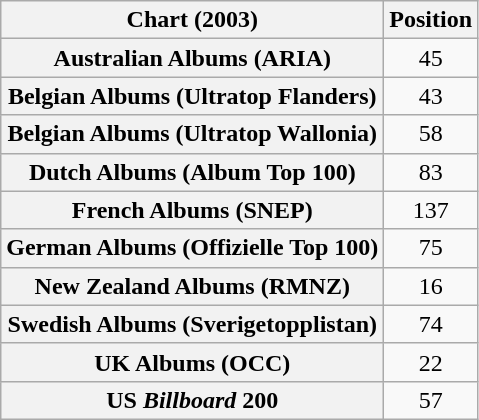<table class="wikitable sortable plainrowheaders" style="text-align:center">
<tr>
<th scope="col">Chart (2003)</th>
<th scope="col">Position</th>
</tr>
<tr>
<th scope="row">Australian Albums (ARIA)</th>
<td>45</td>
</tr>
<tr>
<th scope="row">Belgian Albums (Ultratop Flanders)</th>
<td>43</td>
</tr>
<tr>
<th scope="row">Belgian Albums (Ultratop Wallonia)</th>
<td>58</td>
</tr>
<tr>
<th scope="row">Dutch Albums (Album Top 100)</th>
<td>83</td>
</tr>
<tr>
<th scope="row">French Albums (SNEP)</th>
<td>137</td>
</tr>
<tr>
<th scope="row">German Albums (Offizielle Top 100)</th>
<td>75</td>
</tr>
<tr>
<th scope="row">New Zealand Albums (RMNZ)</th>
<td>16</td>
</tr>
<tr>
<th scope="row">Swedish Albums (Sverigetopplistan)</th>
<td>74</td>
</tr>
<tr>
<th scope="row">UK Albums (OCC)</th>
<td>22</td>
</tr>
<tr>
<th scope="row">US <em>Billboard</em> 200</th>
<td>57</td>
</tr>
</table>
